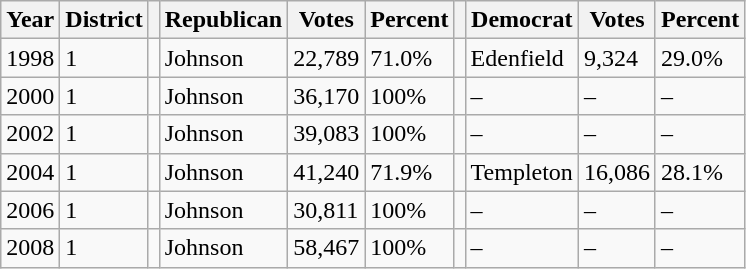<table class="wikitable">
<tr>
<th>Year</th>
<th>District</th>
<th></th>
<th>Republican</th>
<th>Votes</th>
<th>Percent</th>
<th></th>
<th>Democrat</th>
<th>Votes</th>
<th>Percent</th>
</tr>
<tr>
<td>1998</td>
<td>1</td>
<td></td>
<td>Johnson</td>
<td>22,789</td>
<td>71.0%</td>
<td></td>
<td>Edenfield</td>
<td>9,324</td>
<td>29.0%</td>
</tr>
<tr>
<td>2000</td>
<td>1</td>
<td></td>
<td>Johnson</td>
<td>36,170</td>
<td>100%</td>
<td></td>
<td>–</td>
<td>–</td>
<td>–</td>
</tr>
<tr>
<td>2002</td>
<td>1</td>
<td></td>
<td>Johnson</td>
<td>39,083</td>
<td>100%</td>
<td></td>
<td>–</td>
<td>–</td>
<td>–</td>
</tr>
<tr>
<td>2004</td>
<td>1</td>
<td></td>
<td>Johnson</td>
<td>41,240</td>
<td>71.9%</td>
<td></td>
<td>Templeton</td>
<td>16,086</td>
<td>28.1%</td>
</tr>
<tr>
<td>2006</td>
<td>1</td>
<td></td>
<td>Johnson</td>
<td>30,811</td>
<td>100%</td>
<td></td>
<td>–</td>
<td>–</td>
<td>–</td>
</tr>
<tr>
<td>2008</td>
<td>1</td>
<td></td>
<td>Johnson</td>
<td>58,467</td>
<td>100%</td>
<td></td>
<td>–</td>
<td>–</td>
<td>–</td>
</tr>
</table>
